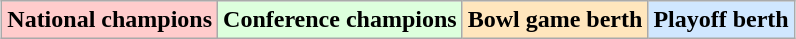<table class="wikitable" style="margin:1em auto;">
<tr>
<td bgcolor="#FFCCCC"><strong>National champions</strong></td>
<td bgcolor="#ddffdd"><strong>Conference champions</strong></td>
<td bgcolor="#ffe6bd"><strong>Bowl game berth</strong></td>
<td bgcolor="#d0e7ff"><strong>Playoff berth</strong></td>
</tr>
</table>
